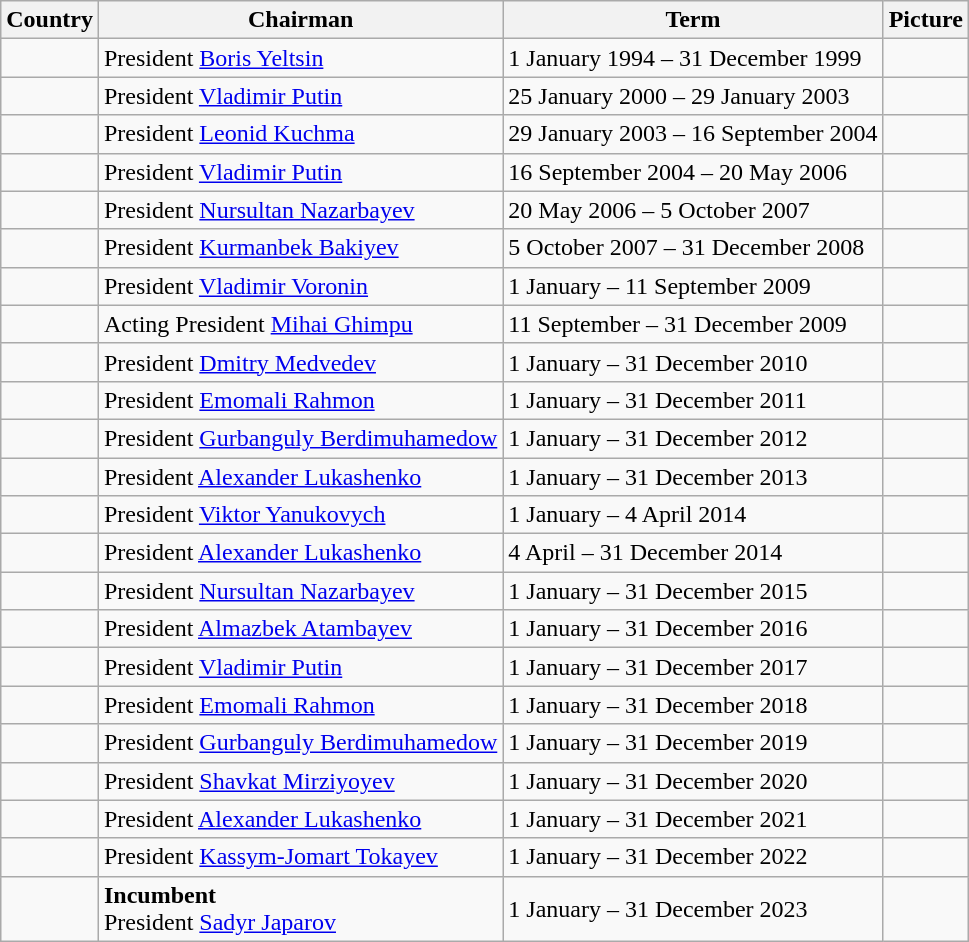<table class="wikitable">
<tr>
<th>Country</th>
<th>Chairman</th>
<th>Term</th>
<th>Picture</th>
</tr>
<tr>
<td></td>
<td>President <a href='#'>Boris Yeltsin</a></td>
<td>1 January 1994 – 31 December 1999</td>
<td></td>
</tr>
<tr>
<td></td>
<td>President <a href='#'>Vladimir Putin</a></td>
<td>25 January 2000 – 29 January 2003</td>
<td></td>
</tr>
<tr>
<td></td>
<td>President <a href='#'>Leonid Kuchma</a></td>
<td>29 January 2003 – 16 September 2004</td>
<td></td>
</tr>
<tr>
<td></td>
<td>President <a href='#'>Vladimir Putin</a></td>
<td>16 September 2004 – 20 May 2006</td>
<td></td>
</tr>
<tr>
<td></td>
<td>President <a href='#'>Nursultan Nazarbayev</a></td>
<td>20 May 2006 – 5 October 2007</td>
<td></td>
</tr>
<tr>
<td></td>
<td>President <a href='#'>Kurmanbek Bakiyev</a></td>
<td>5 October 2007 – 31 December 2008</td>
<td></td>
</tr>
<tr>
<td></td>
<td>President <a href='#'>Vladimir Voronin</a></td>
<td>1 January – 11 September 2009</td>
<td></td>
</tr>
<tr>
<td></td>
<td>Acting President <a href='#'>Mihai Ghimpu</a></td>
<td>11 September – 31 December 2009</td>
<td></td>
</tr>
<tr>
<td></td>
<td>President <a href='#'>Dmitry Medvedev</a></td>
<td>1 January – 31 December 2010</td>
<td></td>
</tr>
<tr>
<td></td>
<td>President <a href='#'>Emomali Rahmon</a></td>
<td>1 January – 31 December 2011</td>
<td></td>
</tr>
<tr>
<td></td>
<td>President <a href='#'>Gurbanguly Berdimuhamedow</a></td>
<td>1 January – 31 December 2012</td>
<td></td>
</tr>
<tr>
<td></td>
<td>President <a href='#'>Alexander Lukashenko</a></td>
<td>1 January – 31 December 2013</td>
<td></td>
</tr>
<tr>
<td></td>
<td>President <a href='#'>Viktor Yanukovych</a></td>
<td>1 January – 4 April 2014</td>
<td></td>
</tr>
<tr>
<td></td>
<td>President <a href='#'>Alexander Lukashenko</a></td>
<td>4 April – 31 December 2014</td>
<td></td>
</tr>
<tr>
<td></td>
<td>President <a href='#'>Nursultan Nazarbayev</a></td>
<td>1 January – 31 December 2015</td>
<td></td>
</tr>
<tr>
<td></td>
<td>President <a href='#'>Almazbek Atambayev</a></td>
<td>1 January – 31 December 2016</td>
<td></td>
</tr>
<tr>
<td></td>
<td>President <a href='#'>Vladimir Putin</a></td>
<td>1 January – 31 December 2017</td>
<td></td>
</tr>
<tr>
<td></td>
<td>President <a href='#'>Emomali Rahmon</a></td>
<td>1 January – 31 December 2018</td>
<td></td>
</tr>
<tr>
<td></td>
<td>President <a href='#'>Gurbanguly Berdimuhamedow</a></td>
<td>1 January – 31 December 2019</td>
<td></td>
</tr>
<tr>
<td></td>
<td>President <a href='#'>Shavkat Mirziyoyev</a></td>
<td>1 January – 31 December 2020</td>
<td></td>
</tr>
<tr>
<td></td>
<td>President <a href='#'>Alexander Lukashenko</a></td>
<td>1 January – 31 December 2021</td>
<td></td>
</tr>
<tr>
<td></td>
<td>President <a href='#'>Kassym-Jomart Tokayev</a></td>
<td>1 January – 31 December 2022</td>
<td></td>
</tr>
<tr>
<td></td>
<td><strong>Incumbent</strong><br>President <a href='#'>Sadyr Japarov</a></td>
<td>1 January – 31 December 2023</td>
<td></td>
</tr>
</table>
